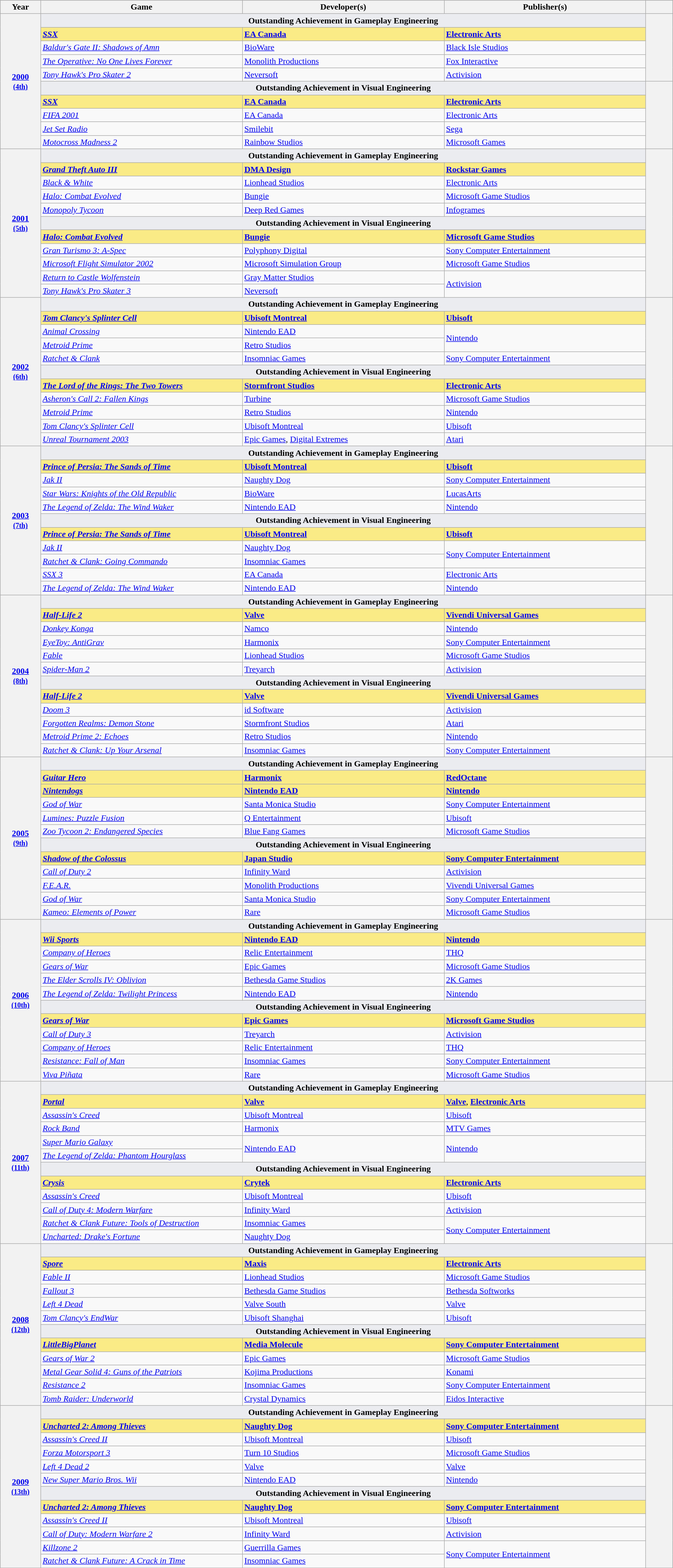<table class="wikitable sortable" style="width:100%;">
<tr style="background:#bebebe">
<th scope="col" style="width:6%;">Year</th>
<th scope="col" style="width:30%;">Game</th>
<th scope="col" style="width:30%;">Developer(s)</th>
<th scope="col" style="width:30%;">Publisher(s)</th>
<th scope="col" style="width:4%;" class="unsortable"></th>
</tr>
<tr>
<th scope="row" rowspan="10" style="text-align:center"><a href='#'>2000</a> <br><small><a href='#'>(4th)</a> </small></th>
<td colspan=3 style="text-align:center; background:#EBECF0"><strong>Outstanding Achievement in Gameplay Engineering</strong></td>
<th scope="row" rowspan="5" style="text-align;center;"></th>
</tr>
<tr>
<td style="background:#FAEB86"><strong><em><a href='#'>SSX</a></em></strong></td>
<td style="background:#FAEB86"><strong><a href='#'>EA Canada</a></strong></td>
<td style="background:#FAEB86"><strong><a href='#'>Electronic Arts</a></strong></td>
</tr>
<tr>
<td><em><a href='#'>Baldur's Gate II: Shadows of Amn</a></em></td>
<td><a href='#'>BioWare</a></td>
<td><a href='#'>Black Isle Studios</a></td>
</tr>
<tr>
<td><em><a href='#'>The Operative: No One Lives Forever</a></em></td>
<td><a href='#'>Monolith Productions</a></td>
<td><a href='#'>Fox Interactive</a></td>
</tr>
<tr>
<td><em><a href='#'>Tony Hawk's Pro Skater 2</a></em></td>
<td><a href='#'>Neversoft</a></td>
<td><a href='#'>Activision</a></td>
</tr>
<tr>
<td colspan=3 style="text-align:center; background:#EBECF0"><strong>Outstanding Achievement in Visual Engineering</strong></td>
<th scope="row" rowspan="5" style="text-align;center;"></th>
</tr>
<tr>
<td style="background:#FAEB86"><strong><em><a href='#'>SSX</a></em></strong></td>
<td style="background:#FAEB86"><strong><a href='#'>EA Canada</a></strong></td>
<td style="background:#FAEB86"><strong><a href='#'>Electronic Arts</a></strong></td>
</tr>
<tr>
<td><em><a href='#'>FIFA 2001</a></em></td>
<td><a href='#'>EA Canada</a></td>
<td><a href='#'>Electronic Arts</a></td>
</tr>
<tr>
<td><em><a href='#'>Jet Set Radio</a></em></td>
<td><a href='#'>Smilebit</a></td>
<td><a href='#'>Sega</a></td>
</tr>
<tr>
<td><em><a href='#'>Motocross Madness 2</a></em></td>
<td><a href='#'>Rainbow Studios</a></td>
<td><a href='#'>Microsoft Games</a></td>
</tr>
<tr>
<th scope="row" rowspan="11" style="text-align:center"><a href='#'>2001</a> <br><small><a href='#'>(5th)</a> </small></th>
<td colspan=3 style="text-align:center; background:#EBECF0"><strong>Outstanding Achievement in Gameplay Engineering</strong></td>
<th scope="row" rowspan="11" style="text-align;center;"><br></th>
</tr>
<tr>
<td style="background:#FAEB86"><strong><em><a href='#'>Grand Theft Auto III</a></em></strong></td>
<td style="background:#FAEB86"><strong><a href='#'>DMA Design</a></strong></td>
<td style="background:#FAEB86"><strong><a href='#'>Rockstar Games</a></strong></td>
</tr>
<tr>
<td><em><a href='#'>Black & White</a></em></td>
<td><a href='#'>Lionhead Studios</a></td>
<td><a href='#'>Electronic Arts</a></td>
</tr>
<tr>
<td><em><a href='#'>Halo: Combat Evolved</a></em></td>
<td><a href='#'>Bungie</a></td>
<td><a href='#'>Microsoft Game Studios</a></td>
</tr>
<tr>
<td><em><a href='#'>Monopoly Tycoon</a></em></td>
<td><a href='#'>Deep Red Games</a></td>
<td><a href='#'>Infogrames</a></td>
</tr>
<tr>
<td colspan=3 style="text-align:center; background:#EBECF0"><strong>Outstanding Achievement in Visual Engineering</strong></td>
</tr>
<tr>
<td style="background:#FAEB86"><strong><em><a href='#'>Halo: Combat Evolved</a></em></strong></td>
<td style="background:#FAEB86"><strong><a href='#'>Bungie</a></strong></td>
<td style="background:#FAEB86"><strong><a href='#'>Microsoft Game Studios</a></strong></td>
</tr>
<tr>
<td><em><a href='#'>Gran Turismo 3: A-Spec</a></em></td>
<td><a href='#'>Polyphony Digital</a></td>
<td><a href='#'>Sony Computer Entertainment</a></td>
</tr>
<tr>
<td><em><a href='#'>Microsoft Flight Simulator 2002</a></em></td>
<td><a href='#'>Microsoft Simulation Group</a></td>
<td><a href='#'>Microsoft Game Studios</a></td>
</tr>
<tr>
<td><em><a href='#'>Return to Castle Wolfenstein</a></em></td>
<td><a href='#'>Gray Matter Studios</a></td>
<td rowspan="2"><a href='#'>Activision</a></td>
</tr>
<tr>
<td><em><a href='#'>Tony Hawk's Pro Skater 3</a></em></td>
<td><a href='#'>Neversoft</a></td>
</tr>
<tr>
<th scope="row" rowspan="11" style="text-align:center"><a href='#'>2002</a> <br><small><a href='#'>(6th)</a> </small></th>
<td colspan=3 style="text-align:center; background:#EBECF0"><strong>Outstanding Achievement in Gameplay Engineering</strong></td>
<th scope="row" rowspan="11" style="text-align;center;"></th>
</tr>
<tr>
<td style="background:#FAEB86"><strong><em><a href='#'>Tom Clancy's Splinter Cell</a></em></strong></td>
<td style="background:#FAEB86"><strong><a href='#'>Ubisoft Montreal</a></strong></td>
<td style="background:#FAEB86"><strong><a href='#'>Ubisoft</a></strong></td>
</tr>
<tr>
<td><em><a href='#'>Animal Crossing</a></em></td>
<td><a href='#'>Nintendo EAD</a></td>
<td rowspan="2"><a href='#'>Nintendo</a></td>
</tr>
<tr>
<td><em><a href='#'>Metroid Prime</a></em></td>
<td><a href='#'>Retro Studios</a></td>
</tr>
<tr>
<td><em><a href='#'>Ratchet & Clank</a></em></td>
<td><a href='#'>Insomniac Games</a></td>
<td><a href='#'>Sony Computer Entertainment</a></td>
</tr>
<tr>
<td colspan=3 style="text-align:center; background:#EBECF0"><strong>Outstanding Achievement in Visual Engineering</strong></td>
</tr>
<tr>
<td style="background:#FAEB86"><strong><em><a href='#'>The Lord of the Rings: The Two Towers</a></em></strong></td>
<td style="background:#FAEB86"><strong><a href='#'>Stormfront Studios</a></strong></td>
<td style="background:#FAEB86"><strong><a href='#'>Electronic Arts</a></strong></td>
</tr>
<tr>
<td><em><a href='#'>Asheron's Call 2: Fallen Kings</a></em></td>
<td><a href='#'>Turbine</a></td>
<td><a href='#'>Microsoft Game Studios</a></td>
</tr>
<tr>
<td><em><a href='#'>Metroid Prime</a></em></td>
<td><a href='#'>Retro Studios</a></td>
<td><a href='#'>Nintendo</a></td>
</tr>
<tr>
<td><em><a href='#'>Tom Clancy's Splinter Cell</a></em></td>
<td><a href='#'>Ubisoft Montreal</a></td>
<td><a href='#'>Ubisoft</a></td>
</tr>
<tr>
<td><em><a href='#'>Unreal Tournament 2003</a></em></td>
<td><a href='#'>Epic Games</a>, <a href='#'>Digital Extremes</a></td>
<td><a href='#'>Atari</a></td>
</tr>
<tr>
<th scope="row" rowspan="11" style="text-align:center"><a href='#'>2003</a> <br><small><a href='#'>(7th)</a> </small></th>
<td colspan=3 style="text-align:center; background:#EBECF0"><strong>Outstanding Achievement in Gameplay Engineering</strong></td>
<th scope="row" rowspan="11" style="text-align;center;"><br></th>
</tr>
<tr>
<td style="background:#FAEB86"><strong><em><a href='#'>Prince of Persia: The Sands of Time</a></em></strong></td>
<td style="background:#FAEB86"><strong><a href='#'>Ubisoft Montreal</a></strong></td>
<td style="background:#FAEB86"><strong><a href='#'>Ubisoft</a></strong></td>
</tr>
<tr>
<td><em><a href='#'>Jak II</a></em></td>
<td><a href='#'>Naughty Dog</a></td>
<td><a href='#'>Sony Computer Entertainment</a></td>
</tr>
<tr>
<td><em><a href='#'>Star Wars: Knights of the Old Republic</a></em></td>
<td><a href='#'>BioWare</a></td>
<td><a href='#'>LucasArts</a></td>
</tr>
<tr>
<td><em><a href='#'>The Legend of Zelda: The Wind Waker</a></em></td>
<td><a href='#'>Nintendo EAD</a></td>
<td><a href='#'>Nintendo</a></td>
</tr>
<tr>
<td colspan=3 style="text-align:center; background:#EBECF0"><strong>Outstanding Achievement in Visual Engineering</strong></td>
</tr>
<tr>
<td style="background:#FAEB86"><strong><em><a href='#'>Prince of Persia: The Sands of Time</a></em></strong></td>
<td style="background:#FAEB86"><strong><a href='#'>Ubisoft Montreal</a></strong></td>
<td style="background:#FAEB86"><strong><a href='#'>Ubisoft</a></strong></td>
</tr>
<tr>
<td><em><a href='#'>Jak II</a></em></td>
<td><a href='#'>Naughty Dog</a></td>
<td rowspan="2"><a href='#'>Sony Computer Entertainment</a></td>
</tr>
<tr>
<td><em><a href='#'>Ratchet & Clank: Going Commando</a></em></td>
<td><a href='#'>Insomniac Games</a></td>
</tr>
<tr>
<td><em><a href='#'>SSX 3</a></em></td>
<td><a href='#'>EA Canada</a></td>
<td><a href='#'>Electronic Arts</a></td>
</tr>
<tr>
<td><em><a href='#'>The Legend of Zelda: The Wind Waker</a></em></td>
<td><a href='#'>Nintendo EAD</a></td>
<td><a href='#'>Nintendo</a></td>
</tr>
<tr>
<th scope="row" rowspan="12" style="text-align:center"><a href='#'>2004</a> <br><small><a href='#'>(8th)</a> </small></th>
<td colspan=3 style="text-align:center; background:#EBECF0"><strong>Outstanding Achievement in Gameplay Engineering</strong></td>
<th scope="row" rowspan="12" style="text-align;center;"></th>
</tr>
<tr>
<td style="background:#FAEB86"><strong><em><a href='#'>Half-Life 2</a></em></strong></td>
<td style="background:#FAEB86"><strong><a href='#'>Valve</a></strong></td>
<td style="background:#FAEB86"><strong><a href='#'>Vivendi Universal Games</a></strong></td>
</tr>
<tr>
<td><em><a href='#'>Donkey Konga</a></em></td>
<td><a href='#'>Namco</a></td>
<td><a href='#'>Nintendo</a></td>
</tr>
<tr>
<td><em><a href='#'>EyeToy: AntiGrav</a></em></td>
<td><a href='#'>Harmonix</a></td>
<td><a href='#'>Sony Computer Entertainment</a></td>
</tr>
<tr>
<td><em><a href='#'>Fable</a></em></td>
<td><a href='#'>Lionhead Studios</a></td>
<td><a href='#'>Microsoft Game Studios</a></td>
</tr>
<tr>
<td><em><a href='#'>Spider-Man 2</a></em></td>
<td><a href='#'>Treyarch</a></td>
<td><a href='#'>Activision</a></td>
</tr>
<tr>
<td colspan=3 style="text-align:center; background:#EBECF0"><strong>Outstanding Achievement in Visual Engineering</strong></td>
</tr>
<tr>
<td style="background:#FAEB86"><strong><em><a href='#'>Half-Life 2</a></em></strong></td>
<td style="background:#FAEB86"><strong><a href='#'>Valve</a></strong></td>
<td style="background:#FAEB86"><strong><a href='#'>Vivendi Universal Games</a></strong></td>
</tr>
<tr>
<td><em><a href='#'>Doom 3</a></em></td>
<td><a href='#'>id Software</a></td>
<td><a href='#'>Activision</a></td>
</tr>
<tr>
<td><em><a href='#'>Forgotten Realms: Demon Stone</a></em></td>
<td><a href='#'>Stormfront Studios</a></td>
<td><a href='#'>Atari</a></td>
</tr>
<tr>
<td><em><a href='#'>Metroid Prime 2: Echoes</a></em></td>
<td><a href='#'>Retro Studios</a></td>
<td><a href='#'>Nintendo</a></td>
</tr>
<tr>
<td><em><a href='#'>Ratchet & Clank: Up Your Arsenal</a></em></td>
<td><a href='#'>Insomniac Games</a></td>
<td><a href='#'>Sony Computer Entertainment</a></td>
</tr>
<tr>
<th scope="row" rowspan="12" style="text-align:center"><a href='#'>2005</a> <br><small><a href='#'>(9th)</a> </small></th>
<td colspan=3 style="text-align:center; background:#EBECF0"><strong>Outstanding Achievement in Gameplay Engineering</strong></td>
<th scope="row" rowspan="12" style="text-align;center;"></th>
</tr>
<tr>
<td style="background:#FAEB86"><strong><em><a href='#'>Guitar Hero</a></em></strong></td>
<td style="background:#FAEB86"><strong><a href='#'>Harmonix</a></strong></td>
<td style="background:#FAEB86"><strong><a href='#'>RedOctane</a></strong></td>
</tr>
<tr>
<td style="background:#FAEB86"><strong><em><a href='#'>Nintendogs</a></em></strong></td>
<td style="background:#FAEB86"><strong><a href='#'>Nintendo EAD</a></strong></td>
<td style="background:#FAEB86"><strong><a href='#'>Nintendo</a></strong></td>
</tr>
<tr>
<td><em><a href='#'>God of War</a></em></td>
<td><a href='#'>Santa Monica Studio</a></td>
<td><a href='#'>Sony Computer Entertainment</a></td>
</tr>
<tr>
<td><em><a href='#'>Lumines: Puzzle Fusion</a></em></td>
<td><a href='#'>Q Entertainment</a></td>
<td><a href='#'>Ubisoft</a></td>
</tr>
<tr>
<td><em><a href='#'>Zoo Tycoon 2: Endangered Species</a></em></td>
<td><a href='#'>Blue Fang Games</a></td>
<td><a href='#'>Microsoft Game Studios</a></td>
</tr>
<tr>
<td colspan=3 style="text-align:center; background:#EBECF0"><strong>Outstanding Achievement in Visual Engineering</strong></td>
</tr>
<tr>
<td style="background:#FAEB86"><strong><em><a href='#'>Shadow of the Colossus</a></em></strong></td>
<td style="background:#FAEB86"><strong><a href='#'>Japan Studio</a></strong></td>
<td style="background:#FAEB86"><strong><a href='#'>Sony Computer Entertainment</a></strong></td>
</tr>
<tr>
<td><em><a href='#'>Call of Duty 2</a></em></td>
<td><a href='#'>Infinity Ward</a></td>
<td><a href='#'>Activision</a></td>
</tr>
<tr>
<td><em><a href='#'>F.E.A.R.</a></em></td>
<td><a href='#'>Monolith Productions</a></td>
<td><a href='#'>Vivendi Universal Games</a></td>
</tr>
<tr>
<td><em><a href='#'>God of War</a></em></td>
<td><a href='#'>Santa Monica Studio</a></td>
<td><a href='#'>Sony Computer Entertainment</a></td>
</tr>
<tr>
<td><em><a href='#'>Kameo: Elements of Power</a></em></td>
<td><a href='#'>Rare</a></td>
<td><a href='#'>Microsoft Game Studios</a></td>
</tr>
<tr>
<th scope="row" rowspan="12" style="text-align:center"><a href='#'>2006</a> <br><small><a href='#'>(10th)</a> </small></th>
<td colspan=3 style="text-align:center; background:#EBECF0"><strong>Outstanding Achievement in Gameplay Engineering</strong></td>
<th scope="row" rowspan="12" style="text-align;center;"></th>
</tr>
<tr>
<td style="background:#FAEB86"><strong><em><a href='#'>Wii Sports</a></em></strong></td>
<td style="background:#FAEB86"><strong><a href='#'>Nintendo EAD</a></strong></td>
<td style="background:#FAEB86"><strong><a href='#'>Nintendo</a></strong></td>
</tr>
<tr>
<td><em><a href='#'>Company of Heroes</a></em></td>
<td><a href='#'>Relic Entertainment</a></td>
<td><a href='#'>THQ</a></td>
</tr>
<tr>
<td><em><a href='#'>Gears of War</a></em></td>
<td><a href='#'>Epic Games</a></td>
<td><a href='#'>Microsoft Game Studios</a></td>
</tr>
<tr>
<td><em><a href='#'>The Elder Scrolls IV: Oblivion</a></em></td>
<td><a href='#'>Bethesda Game Studios</a></td>
<td><a href='#'>2K Games</a></td>
</tr>
<tr>
<td><em><a href='#'>The Legend of Zelda: Twilight Princess</a></em></td>
<td><a href='#'>Nintendo EAD</a></td>
<td><a href='#'>Nintendo</a></td>
</tr>
<tr>
<td colspan=3 style="text-align:center; background:#EBECF0"><strong>Outstanding Achievement in Visual Engineering</strong></td>
</tr>
<tr>
<td style="background:#FAEB86"><strong><em><a href='#'>Gears of War</a></em></strong></td>
<td style="background:#FAEB86"><strong><a href='#'>Epic Games</a></strong></td>
<td style="background:#FAEB86"><strong><a href='#'>Microsoft Game Studios</a></strong></td>
</tr>
<tr>
<td><em><a href='#'>Call of Duty 3</a></em></td>
<td><a href='#'>Treyarch</a></td>
<td><a href='#'>Activision</a></td>
</tr>
<tr>
<td><em><a href='#'>Company of Heroes</a></em></td>
<td><a href='#'>Relic Entertainment</a></td>
<td><a href='#'>THQ</a></td>
</tr>
<tr>
<td><em><a href='#'>Resistance: Fall of Man</a></em></td>
<td><a href='#'>Insomniac Games</a></td>
<td><a href='#'>Sony Computer Entertainment</a></td>
</tr>
<tr>
<td><em><a href='#'>Viva Piñata</a></em></td>
<td><a href='#'>Rare</a></td>
<td><a href='#'>Microsoft Game Studios</a></td>
</tr>
<tr>
<th scope="row" rowspan="12" style="text-align:center"><a href='#'>2007</a> <br><small><a href='#'>(11th)</a> </small></th>
<td colspan=3 style="text-align:center; background:#EBECF0"><strong>Outstanding Achievement in Gameplay Engineering</strong></td>
<th scope="row" rowspan="12" style="text-align;center;"></th>
</tr>
<tr>
<td style="background:#FAEB86"><strong><em><a href='#'>Portal</a></em></strong></td>
<td style="background:#FAEB86"><strong><a href='#'>Valve</a></strong></td>
<td style="background:#FAEB86"><strong><a href='#'>Valve</a></strong>, <strong><a href='#'>Electronic Arts</a></strong></td>
</tr>
<tr>
<td><em><a href='#'>Assassin's Creed</a></em></td>
<td><a href='#'>Ubisoft Montreal</a></td>
<td><a href='#'>Ubisoft</a></td>
</tr>
<tr>
<td><em><a href='#'>Rock Band</a></em></td>
<td><a href='#'>Harmonix</a></td>
<td><a href='#'>MTV Games</a></td>
</tr>
<tr>
<td><em><a href='#'>Super Mario Galaxy</a></em></td>
<td rowspan="2"><a href='#'>Nintendo EAD</a></td>
<td rowspan="2"><a href='#'>Nintendo</a></td>
</tr>
<tr>
<td><em><a href='#'>The Legend of Zelda: Phantom Hourglass</a></em></td>
</tr>
<tr>
<td colspan=3 style="text-align:center; background:#EBECF0"><strong>Outstanding Achievement in Visual Engineering</strong></td>
</tr>
<tr>
<td style="background:#FAEB86"><strong><em><a href='#'>Crysis</a></em></strong></td>
<td style="background:#FAEB86"><strong><a href='#'>Crytek</a></strong></td>
<td style="background:#FAEB86"><strong><a href='#'>Electronic Arts</a></strong></td>
</tr>
<tr>
<td><em><a href='#'>Assassin's Creed</a></em></td>
<td><a href='#'>Ubisoft Montreal</a></td>
<td><a href='#'>Ubisoft</a></td>
</tr>
<tr>
<td><em><a href='#'>Call of Duty 4: Modern Warfare</a></em></td>
<td><a href='#'>Infinity Ward</a></td>
<td><a href='#'>Activision</a></td>
</tr>
<tr>
<td><em><a href='#'>Ratchet & Clank Future: Tools of Destruction</a></em></td>
<td><a href='#'>Insomniac Games</a></td>
<td rowspan="2"><a href='#'>Sony Computer Entertainment</a></td>
</tr>
<tr>
<td><em><a href='#'>Uncharted: Drake's Fortune</a></em></td>
<td><a href='#'>Naughty Dog</a></td>
</tr>
<tr>
<th scope="row" rowspan="12" style="text-align:center"><a href='#'>2008</a> <br><small><a href='#'>(12th)</a> </small></th>
<td colspan=3 style="text-align:center; background:#EBECF0"><strong>Outstanding Achievement in Gameplay Engineering</strong></td>
<th scope="row" rowspan="12" style="text-align;center;"></th>
</tr>
<tr>
<td style="background:#FAEB86"><strong><em><a href='#'>Spore</a></em></strong></td>
<td style="background:#FAEB86"><strong><a href='#'>Maxis</a></strong></td>
<td style="background:#FAEB86"><strong><a href='#'>Electronic Arts</a></strong></td>
</tr>
<tr>
<td><em><a href='#'>Fable II</a></em></td>
<td><a href='#'>Lionhead Studios</a></td>
<td><a href='#'>Microsoft Game Studios</a></td>
</tr>
<tr>
<td><em><a href='#'>Fallout 3</a></em></td>
<td><a href='#'>Bethesda Game Studios</a></td>
<td><a href='#'>Bethesda Softworks</a></td>
</tr>
<tr>
<td><em><a href='#'>Left 4 Dead</a></em></td>
<td><a href='#'>Valve South</a></td>
<td><a href='#'>Valve</a></td>
</tr>
<tr>
<td><em><a href='#'>Tom Clancy's EndWar</a></em></td>
<td><a href='#'>Ubisoft Shanghai</a></td>
<td><a href='#'>Ubisoft</a></td>
</tr>
<tr>
<td colspan=3 style="text-align:center; background:#EBECF0"><strong>Outstanding Achievement in Visual Engineering</strong></td>
</tr>
<tr>
<td style="background:#FAEB86"><strong><em><a href='#'>LittleBigPlanet</a></em></strong></td>
<td style="background:#FAEB86"><strong><a href='#'>Media Molecule</a></strong></td>
<td style="background:#FAEB86"><strong><a href='#'>Sony Computer Entertainment</a></strong></td>
</tr>
<tr>
<td><em><a href='#'>Gears of War 2</a></em></td>
<td><a href='#'>Epic Games</a></td>
<td><a href='#'>Microsoft Game Studios</a></td>
</tr>
<tr>
<td><em><a href='#'>Metal Gear Solid 4: Guns of the Patriots</a></em></td>
<td><a href='#'>Kojima Productions</a></td>
<td><a href='#'>Konami</a></td>
</tr>
<tr>
<td><em><a href='#'>Resistance 2</a></em></td>
<td><a href='#'>Insomniac Games</a></td>
<td><a href='#'>Sony Computer Entertainment</a></td>
</tr>
<tr>
<td><em><a href='#'>Tomb Raider: Underworld</a></em></td>
<td><a href='#'>Crystal Dynamics</a></td>
<td><a href='#'>Eidos Interactive</a></td>
</tr>
<tr>
<th scope="row" rowspan="12" style="text-align:center"><a href='#'>2009</a> <br><small><a href='#'>(13th)</a> </small></th>
<td colspan=3 style="text-align:center; background:#EBECF0"><strong>Outstanding Achievement in Gameplay Engineering</strong></td>
<th scope="row" rowspan="12" style="text-align;center;"></th>
</tr>
<tr>
<td style="background:#FAEB86"><strong><em><a href='#'>Uncharted 2: Among Thieves</a></em></strong></td>
<td style="background:#FAEB86"><strong><a href='#'>Naughty Dog</a></strong></td>
<td style="background:#FAEB86"><strong><a href='#'>Sony Computer Entertainment</a></strong></td>
</tr>
<tr>
<td><em><a href='#'>Assassin's Creed II</a></em></td>
<td><a href='#'>Ubisoft Montreal</a></td>
<td><a href='#'>Ubisoft</a></td>
</tr>
<tr>
<td><em><a href='#'>Forza Motorsport 3</a></em></td>
<td><a href='#'>Turn 10 Studios</a></td>
<td><a href='#'>Microsoft Game Studios</a></td>
</tr>
<tr>
<td><em><a href='#'>Left 4 Dead 2</a></em></td>
<td><a href='#'>Valve</a></td>
<td><a href='#'>Valve</a></td>
</tr>
<tr>
<td><em><a href='#'>New Super Mario Bros. Wii</a></em></td>
<td><a href='#'>Nintendo EAD</a></td>
<td><a href='#'>Nintendo</a></td>
</tr>
<tr>
<td colspan=3 style="text-align:center; background:#EBECF0"><strong>Outstanding Achievement in Visual Engineering</strong></td>
</tr>
<tr>
<td style="background:#FAEB86"><strong><em><a href='#'>Uncharted 2: Among Thieves</a></em></strong></td>
<td style="background:#FAEB86"><strong><a href='#'>Naughty Dog</a></strong></td>
<td style="background:#FAEB86"><strong><a href='#'>Sony Computer Entertainment</a></strong></td>
</tr>
<tr>
<td><em><a href='#'>Assassin's Creed II</a></em></td>
<td><a href='#'>Ubisoft Montreal</a></td>
<td><a href='#'>Ubisoft</a></td>
</tr>
<tr>
<td><em><a href='#'>Call of Duty: Modern Warfare 2</a></em></td>
<td><a href='#'>Infinity Ward</a></td>
<td><a href='#'>Activision</a></td>
</tr>
<tr>
<td><em><a href='#'>Killzone 2</a></em></td>
<td><a href='#'>Guerrilla Games</a></td>
<td rowspan="2"><a href='#'>Sony Computer Entertainment</a></td>
</tr>
<tr>
<td><em><a href='#'>Ratchet & Clank Future: A Crack in Time</a></em></td>
<td><a href='#'>Insomniac Games</a></td>
</tr>
</table>
